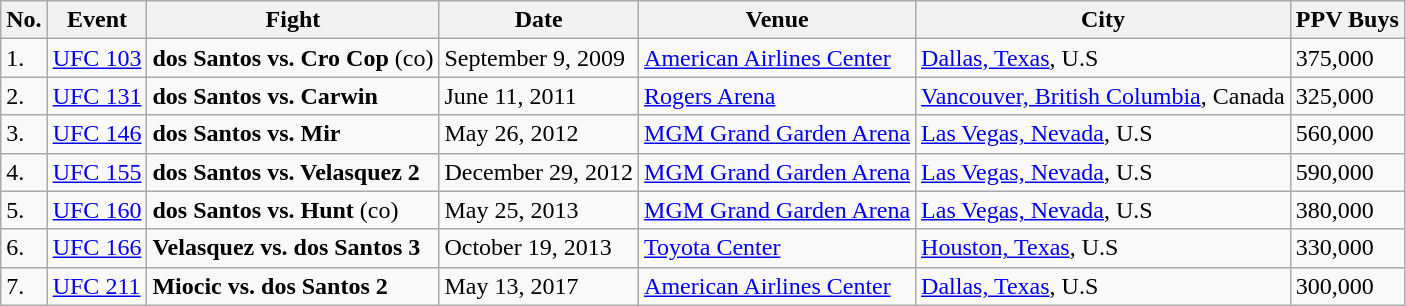<table class="wikitable">
<tr>
<th>No.</th>
<th>Event</th>
<th>Fight</th>
<th>Date</th>
<th>Venue</th>
<th>City</th>
<th>PPV Buys</th>
</tr>
<tr>
<td>1.</td>
<td><a href='#'>UFC 103</a></td>
<td><strong>dos Santos vs. Cro Cop</strong> (co)</td>
<td>September 9, 2009</td>
<td><a href='#'>American Airlines Center</a></td>
<td><a href='#'>Dallas, Texas</a>, U.S</td>
<td>375,000</td>
</tr>
<tr>
<td>2.</td>
<td><a href='#'>UFC 131</a></td>
<td><strong>dos Santos vs. Carwin</strong></td>
<td>June 11, 2011</td>
<td><a href='#'>Rogers Arena</a></td>
<td><a href='#'>Vancouver, British Columbia</a>, Canada</td>
<td>325,000</td>
</tr>
<tr>
<td>3.</td>
<td><a href='#'>UFC 146</a></td>
<td><strong>dos Santos vs. Mir</strong></td>
<td>May 26, 2012</td>
<td><a href='#'>MGM Grand Garden Arena</a></td>
<td><a href='#'>Las Vegas, Nevada</a>, U.S</td>
<td>560,000</td>
</tr>
<tr>
<td>4.</td>
<td><a href='#'>UFC 155</a></td>
<td><strong>dos Santos vs. Velasquez 2</strong></td>
<td>December 29, 2012</td>
<td><a href='#'>MGM Grand Garden Arena</a></td>
<td><a href='#'>Las Vegas, Nevada</a>, U.S</td>
<td>590,000</td>
</tr>
<tr>
<td>5.</td>
<td><a href='#'>UFC 160</a></td>
<td><strong>dos Santos vs. Hunt</strong> (co)</td>
<td>May 25, 2013</td>
<td><a href='#'>MGM Grand Garden Arena</a></td>
<td><a href='#'>Las Vegas, Nevada</a>, U.S</td>
<td>380,000</td>
</tr>
<tr>
<td>6.</td>
<td><a href='#'>UFC 166</a></td>
<td><strong>Velasquez vs. dos Santos 3</strong></td>
<td>October 19, 2013</td>
<td><a href='#'>Toyota Center</a></td>
<td><a href='#'>Houston, Texas</a>, U.S</td>
<td>330,000</td>
</tr>
<tr>
<td>7.</td>
<td><a href='#'>UFC 211</a></td>
<td><strong>Miocic vs. dos Santos 2</strong></td>
<td>May 13, 2017</td>
<td><a href='#'>American Airlines Center</a></td>
<td><a href='#'>Dallas, Texas</a>, U.S</td>
<td>300,000</td>
</tr>
</table>
